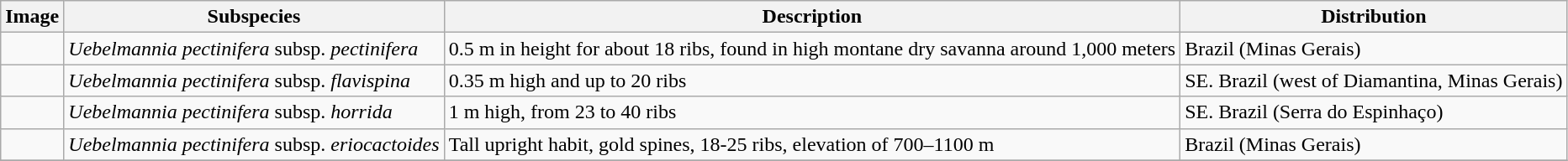<table class="wikitable ">
<tr>
<th>Image</th>
<th>Subspecies</th>
<th>Description</th>
<th>Distribution</th>
</tr>
<tr>
<td></td>
<td><em>Uebelmannia pectinifera</em> subsp. <em>pectinifera</em></td>
<td>0.5 m in height for about 18 ribs, found in high montane dry savanna around 1,000 meters</td>
<td>Brazil (Minas Gerais)</td>
</tr>
<tr>
<td></td>
<td><em>Uebelmannia pectinifera</em> subsp. <em>flavispina</em> </td>
<td>0.35 m high and up to 20 ribs</td>
<td>SE. Brazil (west of Diamantina, Minas Gerais)</td>
</tr>
<tr>
<td></td>
<td><em>Uebelmannia pectinifera</em> subsp. <em>horrida</em> </td>
<td>1 m high, from 23 to 40 ribs</td>
<td>SE. Brazil (Serra do Espinhaço)</td>
</tr>
<tr>
<td></td>
<td><em>Uebelmannia pectinifera</em> subsp. <em>eriocactoides</em> </td>
<td>Tall upright habit, gold spines, 18-25 ribs, elevation of 700–1100 m</td>
<td>Brazil (Minas Gerais)</td>
</tr>
<tr>
</tr>
</table>
